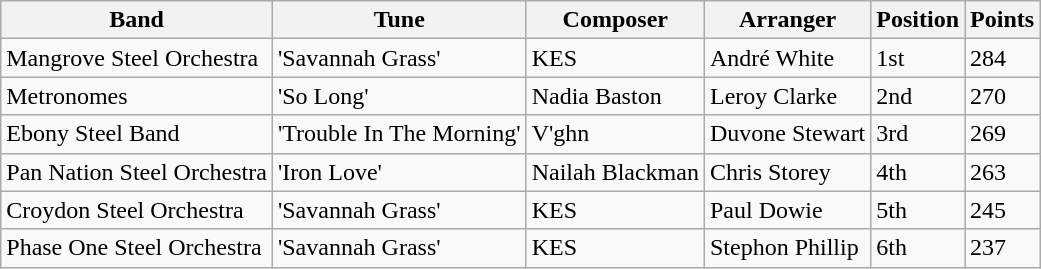<table class="wikitable">
<tr>
<th>Band</th>
<th>Tune</th>
<th>Composer</th>
<th>Arranger</th>
<th>Position</th>
<th>Points</th>
</tr>
<tr>
<td>Mangrove Steel Orchestra</td>
<td>'Savannah Grass'</td>
<td>KES</td>
<td>André White</td>
<td>1st</td>
<td>284</td>
</tr>
<tr>
<td>Metronomes</td>
<td>'So Long'</td>
<td>Nadia Baston</td>
<td>Leroy Clarke</td>
<td>2nd</td>
<td>270</td>
</tr>
<tr>
<td>Ebony Steel Band</td>
<td>'Trouble In The Morning'</td>
<td>V'ghn</td>
<td>Duvone Stewart</td>
<td>3rd</td>
<td>269</td>
</tr>
<tr>
<td>Pan Nation Steel Orchestra</td>
<td>'Iron Love'</td>
<td>Nailah Blackman</td>
<td>Chris Storey</td>
<td>4th</td>
<td>263</td>
</tr>
<tr>
<td>Croydon Steel Orchestra</td>
<td>'Savannah Grass'</td>
<td>KES</td>
<td>Paul Dowie</td>
<td>5th</td>
<td>245</td>
</tr>
<tr>
<td>Phase One Steel Orchestra</td>
<td>'Savannah Grass'</td>
<td>KES</td>
<td>Stephon Phillip</td>
<td>6th</td>
<td>237</td>
</tr>
</table>
